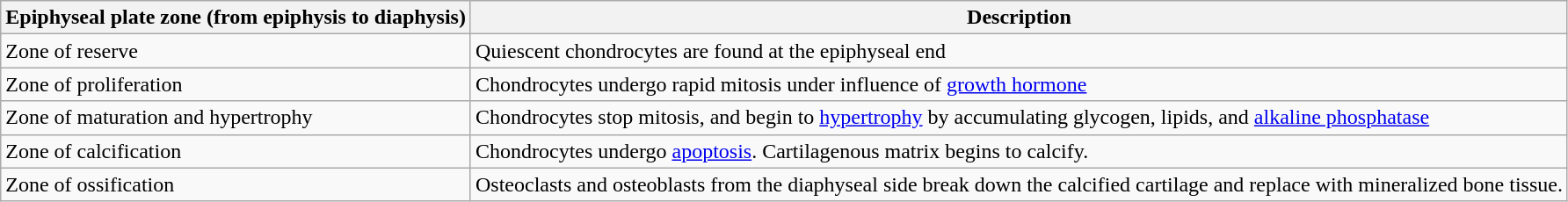<table class="wikitable">
<tr>
<th>Epiphyseal plate zone (from epiphysis to diaphysis)</th>
<th>Description</th>
</tr>
<tr>
<td>Zone of reserve</td>
<td>Quiescent chondrocytes are found at the epiphyseal end</td>
</tr>
<tr>
<td>Zone of proliferation</td>
<td>Chondrocytes undergo rapid mitosis under influence of <a href='#'>growth hormone</a></td>
</tr>
<tr>
<td>Zone of maturation and hypertrophy</td>
<td>Chondrocytes stop mitosis, and begin to <a href='#'>hypertrophy</a> by accumulating glycogen, lipids, and <a href='#'>alkaline phosphatase</a></td>
</tr>
<tr>
<td>Zone of calcification</td>
<td>Chondrocytes undergo <a href='#'>apoptosis</a>. Cartilagenous matrix begins to calcify.</td>
</tr>
<tr>
<td>Zone of ossification</td>
<td>Osteoclasts and osteoblasts from the diaphyseal side break down the calcified cartilage and replace with mineralized bone tissue.</td>
</tr>
</table>
